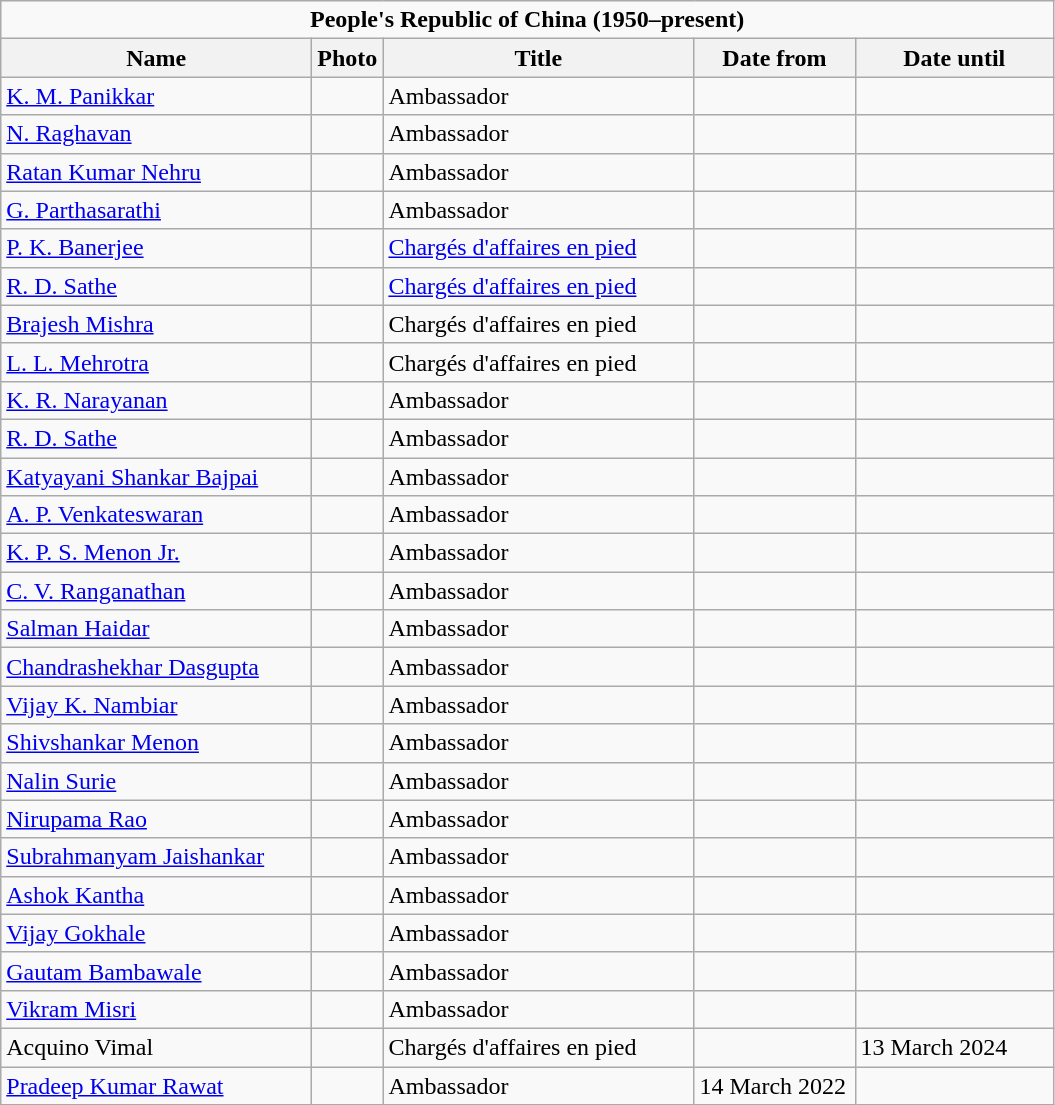<table class="wikitable sortable">
<tr>
<td colspan="5" align="center"><strong>People's Republic of China (1950–present)</strong></td>
</tr>
<tr valign="middle">
<th width=200>Name</th>
<th class="unsortable">Photo</th>
<th width=200>Title</th>
<th width=100>Date from</th>
<th width=125 class="unsortable">Date until</th>
</tr>
<tr>
<td><a href='#'>K. M. Panikkar</a></td>
<td></td>
<td>Ambassador</td>
<td></td>
<td></td>
</tr>
<tr>
<td><a href='#'>N. Raghavan</a></td>
<td></td>
<td>Ambassador</td>
<td></td>
<td></td>
</tr>
<tr>
<td><a href='#'>Ratan Kumar Nehru</a></td>
<td></td>
<td>Ambassador</td>
<td></td>
<td></td>
</tr>
<tr>
<td><a href='#'>G. Parthasarathi</a></td>
<td></td>
<td>Ambassador</td>
<td></td>
<td></td>
</tr>
<tr>
<td><a href='#'>P. K. Banerjee</a></td>
<td></td>
<td><a href='#'>Chargés d'affaires en pied</a></td>
<td></td>
<td></td>
</tr>
<tr>
<td><a href='#'>R. D. Sathe</a></td>
<td></td>
<td><a href='#'>Chargés d'affaires en pied</a></td>
<td></td>
<td></td>
</tr>
<tr>
<td><a href='#'>Brajesh Mishra</a></td>
<td></td>
<td>Chargés d'affaires en pied</td>
<td></td>
<td></td>
</tr>
<tr>
<td><a href='#'>L. L. Mehrotra</a></td>
<td></td>
<td>Chargés d'affaires en pied</td>
<td></td>
<td></td>
</tr>
<tr>
<td><a href='#'>K. R. Narayanan</a></td>
<td></td>
<td>Ambassador</td>
<td></td>
<td></td>
</tr>
<tr>
<td><a href='#'>R. D. Sathe</a></td>
<td></td>
<td>Ambassador</td>
<td></td>
<td></td>
</tr>
<tr>
<td><a href='#'>Katyayani Shankar Bajpai</a></td>
<td></td>
<td>Ambassador</td>
<td></td>
<td></td>
</tr>
<tr>
<td><a href='#'>A. P. Venkateswaran</a></td>
<td></td>
<td>Ambassador</td>
<td></td>
<td></td>
</tr>
<tr>
<td><a href='#'>K. P. S. Menon Jr.</a></td>
<td></td>
<td>Ambassador</td>
<td></td>
<td></td>
</tr>
<tr>
<td><a href='#'>C. V. Ranganathan</a></td>
<td></td>
<td>Ambassador</td>
<td></td>
<td></td>
</tr>
<tr>
<td><a href='#'>Salman Haidar</a></td>
<td></td>
<td>Ambassador</td>
<td></td>
<td></td>
</tr>
<tr>
<td><a href='#'>Chandrashekhar Dasgupta</a></td>
<td></td>
<td>Ambassador</td>
<td></td>
<td></td>
</tr>
<tr>
<td><a href='#'>Vijay K. Nambiar</a></td>
<td></td>
<td>Ambassador</td>
<td></td>
<td></td>
</tr>
<tr>
<td><a href='#'>Shivshankar Menon</a></td>
<td></td>
<td>Ambassador</td>
<td></td>
<td></td>
</tr>
<tr>
<td><a href='#'>Nalin Surie</a></td>
<td></td>
<td>Ambassador</td>
<td></td>
<td></td>
</tr>
<tr>
<td><a href='#'>Nirupama Rao</a></td>
<td></td>
<td>Ambassador</td>
<td></td>
<td></td>
</tr>
<tr>
<td><a href='#'>Subrahmanyam Jaishankar</a></td>
<td></td>
<td>Ambassador</td>
<td></td>
<td></td>
</tr>
<tr>
<td><a href='#'>Ashok Kantha</a></td>
<td></td>
<td>Ambassador</td>
<td></td>
<td></td>
</tr>
<tr>
<td><a href='#'>Vijay Gokhale</a></td>
<td></td>
<td>Ambassador</td>
<td></td>
<td></td>
</tr>
<tr>
<td><a href='#'>Gautam Bambawale</a></td>
<td></td>
<td>Ambassador</td>
<td></td>
<td></td>
</tr>
<tr>
<td><a href='#'>Vikram Misri</a></td>
<td></td>
<td>Ambassador</td>
<td></td>
<td></td>
</tr>
<tr>
<td>Acquino Vimal</td>
<td></td>
<td>Chargés d'affaires en pied</td>
<td></td>
<td>13 March 2024</td>
</tr>
<tr>
<td><a href='#'>Pradeep Kumar Rawat</a></td>
<td></td>
<td>Ambassador</td>
<td>14 March 2022</td>
<td></td>
</tr>
</table>
